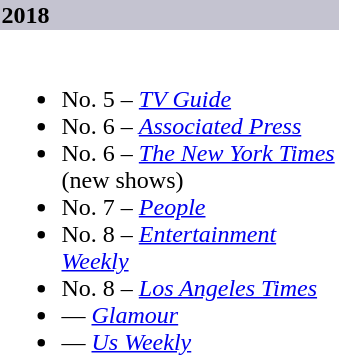<table class="collapsible">
<tr>
<th style="width:14em; background:#C4C3D0; text-align:left">2018</th>
</tr>
<tr>
<td colspan=><br><ul><li>No. 5 – <em><a href='#'>TV Guide</a></em></li><li>No. 6 – <em><a href='#'>Associated Press</a></em></li><li>No. 6 – <em><a href='#'>The New York Times</a></em> (new shows)</li><li>No. 7 – <em><a href='#'>People</a></em></li><li>No. 8 – <em><a href='#'>Entertainment Weekly</a></em></li><li>No. 8 – <em><a href='#'>Los Angeles Times</a></em></li><li>— <em><a href='#'>Glamour</a></em></li><li>— <em><a href='#'>Us Weekly</a></em></li></ul></td>
</tr>
</table>
